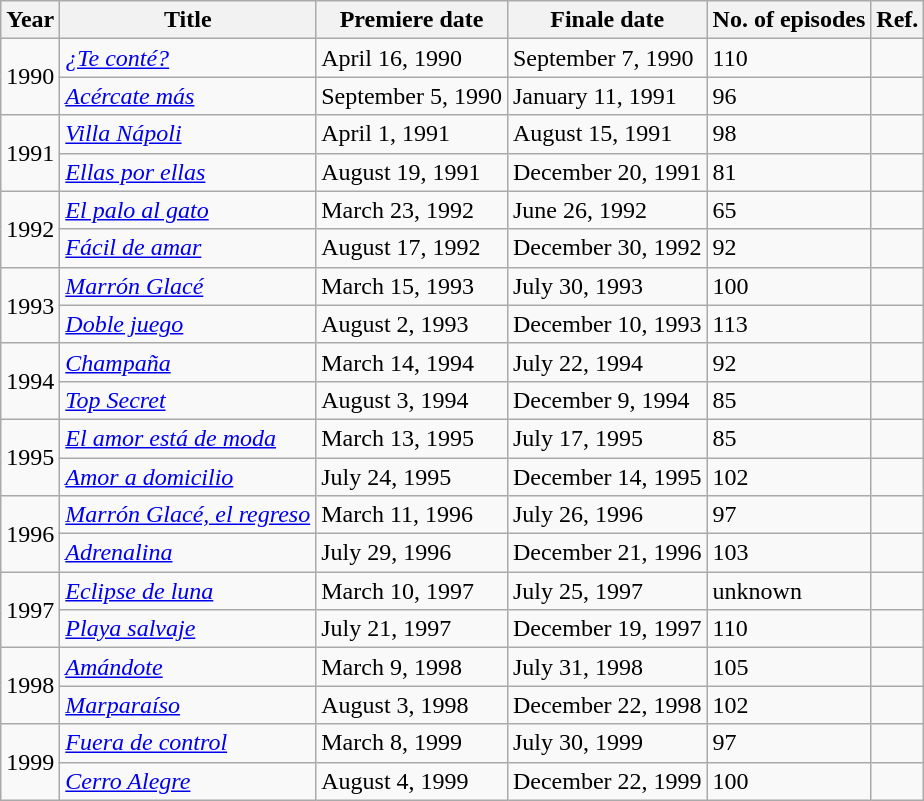<table class="wikitable sortable">
<tr>
<th>Year</th>
<th>Title</th>
<th>Premiere date</th>
<th>Finale date</th>
<th>No. of episodes</th>
<th>Ref.</th>
</tr>
<tr>
<td rowspan="2">1990</td>
<td><em><a href='#'>¿Te conté?</a></em></td>
<td>April 16, 1990</td>
<td>September 7, 1990</td>
<td>110</td>
<td></td>
</tr>
<tr>
<td><em><a href='#'>Acércate más</a></em></td>
<td>September 5, 1990</td>
<td>January 11, 1991</td>
<td>96</td>
<td></td>
</tr>
<tr>
<td rowspan="2">1991</td>
<td><em><a href='#'>Villa Nápoli</a></em></td>
<td>April 1, 1991</td>
<td>August 15, 1991</td>
<td>98</td>
<td></td>
</tr>
<tr>
<td><em><a href='#'>Ellas por ellas</a></em></td>
<td>August 19, 1991</td>
<td>December 20, 1991</td>
<td>81</td>
<td></td>
</tr>
<tr>
<td rowspan="2">1992</td>
<td><em><a href='#'>El palo al gato</a></em></td>
<td>March 23, 1992</td>
<td>June 26, 1992</td>
<td>65</td>
<td></td>
</tr>
<tr>
<td><em><a href='#'>Fácil de amar</a></em></td>
<td>August 17, 1992</td>
<td>December 30, 1992</td>
<td>92</td>
<td></td>
</tr>
<tr>
<td rowspan="2">1993</td>
<td><em><a href='#'>Marrón Glacé</a></em></td>
<td>March 15, 1993</td>
<td>July 30, 1993</td>
<td>100</td>
<td></td>
</tr>
<tr>
<td><em><a href='#'>Doble juego</a></em></td>
<td>August 2, 1993</td>
<td>December 10, 1993</td>
<td>113</td>
<td></td>
</tr>
<tr>
<td rowspan="2">1994</td>
<td><em><a href='#'>Champaña</a></em></td>
<td>March 14, 1994</td>
<td>July 22, 1994</td>
<td>92</td>
<td></td>
</tr>
<tr>
<td><a href='#'><em>Top Secret</em></a></td>
<td>August 3, 1994</td>
<td>December 9, 1994</td>
<td>85</td>
<td></td>
</tr>
<tr>
<td rowspan="2">1995</td>
<td><em><a href='#'>El amor está de moda</a></em></td>
<td>March 13, 1995</td>
<td>July 17, 1995</td>
<td>85</td>
<td></td>
</tr>
<tr>
<td><em><a href='#'>Amor a domicilio</a></em></td>
<td>July 24, 1995</td>
<td>December 14, 1995</td>
<td>102</td>
<td></td>
</tr>
<tr>
<td rowspan="2">1996</td>
<td><em><a href='#'>Marrón Glacé, el regreso</a></em></td>
<td>March 11, 1996</td>
<td>July 26, 1996</td>
<td>97</td>
<td></td>
</tr>
<tr>
<td><a href='#'><em>Adrenalina</em></a></td>
<td>July 29, 1996</td>
<td>December 21, 1996</td>
<td>103</td>
<td></td>
</tr>
<tr>
<td rowspan="2">1997</td>
<td><a href='#'><em>Eclipse de luna</em></a></td>
<td>March 10, 1997</td>
<td>July 25, 1997</td>
<td>unknown</td>
<td></td>
</tr>
<tr>
<td><em><a href='#'>Playa salvaje</a></em></td>
<td>July 21, 1997</td>
<td>December 19, 1997</td>
<td>110</td>
<td></td>
</tr>
<tr>
<td rowspan="2">1998</td>
<td><a href='#'><em>Amándote</em></a></td>
<td>March 9, 1998</td>
<td>July 31, 1998</td>
<td>105</td>
<td></td>
</tr>
<tr>
<td><em><a href='#'>Marparaíso</a></em></td>
<td>August 3, 1998</td>
<td>December 22, 1998</td>
<td>102</td>
<td></td>
</tr>
<tr>
<td rowspan="2">1999</td>
<td><em><a href='#'>Fuera de control</a></em></td>
<td>March 8, 1999</td>
<td>July 30, 1999</td>
<td>97</td>
<td></td>
</tr>
<tr>
<td><em><a href='#'>Cerro Alegre</a></em></td>
<td>August 4, 1999</td>
<td>December 22, 1999</td>
<td>100</td>
<td></td>
</tr>
</table>
